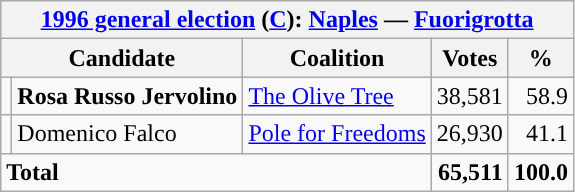<table class=wikitable style=text-align:right>
<tr>
<th colspan=5><a href='#'>1996 general election</a> (<a href='#'>C</a>): <a href='#'>Naples</a> — <a href='#'>Fuorigrotta</a></th>
</tr>
<tr>
<th colspan=2>Candidate</th>
<th>Coalition</th>
<th>Votes</th>
<th>%</th>
</tr>
<tr>
<td></td>
<td align=left><strong>Rosa Russo Jervolino</strong></td>
<td align=left><a href='#'>The Olive Tree</a></td>
<td>38,581</td>
<td>58.9</td>
</tr>
<tr>
<td></td>
<td align=left>Domenico Falco</td>
<td align=left><a href='#'>Pole for Freedoms</a></td>
<td>26,930</td>
<td>41.1</td>
</tr>
<tr>
<td align=left colspan=3><strong>Total</strong></td>
<td><strong>65,511</strong></td>
<td><strong>100.0</strong></td>
</tr>
</table>
